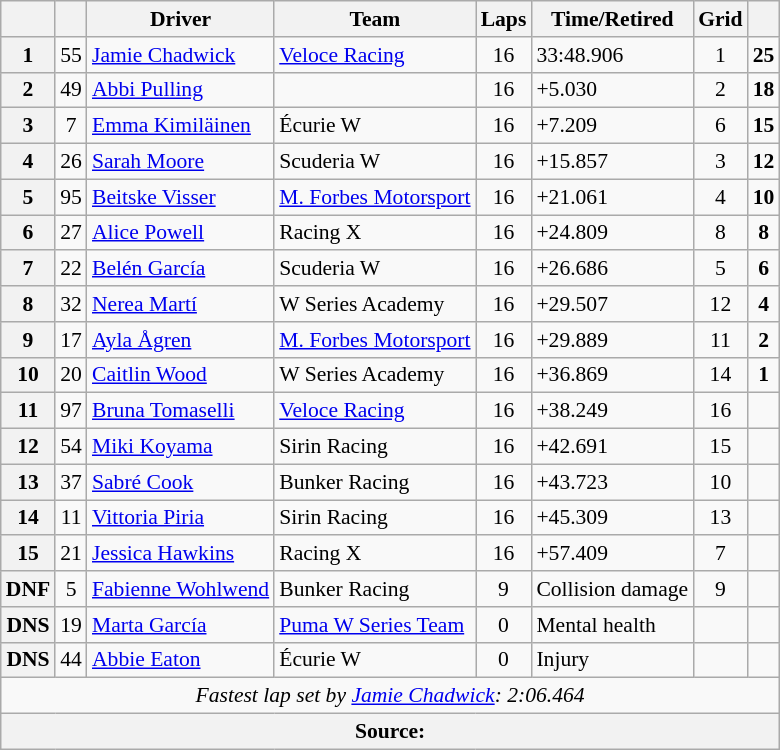<table class="wikitable" style="font-size: 90%;">
<tr>
<th></th>
<th></th>
<th>Driver</th>
<th>Team</th>
<th>Laps</th>
<th>Time/Retired</th>
<th>Grid</th>
<th></th>
</tr>
<tr>
<th>1</th>
<td align="center">55</td>
<td> <a href='#'>Jamie Chadwick</a></td>
<td><a href='#'>Veloce Racing</a></td>
<td align="center">16</td>
<td>33:48.906</td>
<td align="center">1</td>
<td align="center"><strong>25</strong></td>
</tr>
<tr>
<th>2</th>
<td align="center">49</td>
<td> <a href='#'>Abbi Pulling</a></td>
<td></td>
<td align="center">16</td>
<td>+5.030</td>
<td align="center">2</td>
<td align="center"><strong>18</strong></td>
</tr>
<tr>
<th>3</th>
<td align="center">7</td>
<td> <a href='#'>Emma Kimiläinen</a></td>
<td>Écurie W</td>
<td align="center">16</td>
<td>+7.209</td>
<td align="center">6</td>
<td align="center"><strong>15</strong></td>
</tr>
<tr>
<th>4</th>
<td align="center">26</td>
<td> <a href='#'>Sarah Moore</a></td>
<td>Scuderia W</td>
<td align="center">16</td>
<td>+15.857</td>
<td align="center">3</td>
<td align="center"><strong>12</strong></td>
</tr>
<tr>
<th>5</th>
<td align="center">95</td>
<td> <a href='#'>Beitske Visser</a></td>
<td><a href='#'>M. Forbes Motorsport</a></td>
<td align="center">16</td>
<td>+21.061</td>
<td align="center">4</td>
<td align="center"><strong>10</strong></td>
</tr>
<tr>
<th>6</th>
<td align="center">27</td>
<td> <a href='#'>Alice Powell</a></td>
<td>Racing X</td>
<td align="center">16</td>
<td>+24.809</td>
<td align="center">8</td>
<td align="center"><strong>8</strong></td>
</tr>
<tr>
<th>7</th>
<td align="center">22</td>
<td> <a href='#'>Belén García</a></td>
<td>Scuderia W</td>
<td align="center">16</td>
<td>+26.686</td>
<td align="center">5</td>
<td align="center"><strong>6</strong></td>
</tr>
<tr>
<th>8</th>
<td align="center">32</td>
<td> <a href='#'>Nerea Martí</a></td>
<td>W Series Academy</td>
<td align="center">16</td>
<td>+29.507</td>
<td align="center">12</td>
<td align="center"><strong>4</strong></td>
</tr>
<tr>
<th>9</th>
<td align="center">17</td>
<td> <a href='#'>Ayla Ågren</a></td>
<td><a href='#'>M. Forbes Motorsport</a></td>
<td align="center">16</td>
<td>+29.889</td>
<td align="center">11</td>
<td align="center"><strong>2</strong></td>
</tr>
<tr>
<th>10</th>
<td align="center">20</td>
<td> <a href='#'>Caitlin Wood</a></td>
<td>W Series Academy</td>
<td align="center">16</td>
<td>+36.869</td>
<td align="center">14</td>
<td align="center"><strong>1</strong></td>
</tr>
<tr>
<th>11</th>
<td align="center">97</td>
<td> <a href='#'>Bruna Tomaselli</a></td>
<td><a href='#'>Veloce Racing</a></td>
<td align="center">16</td>
<td>+38.249</td>
<td align="center">16</td>
<td></td>
</tr>
<tr>
<th>12</th>
<td align="center">54</td>
<td> <a href='#'>Miki Koyama</a></td>
<td>Sirin Racing</td>
<td align="center">16</td>
<td>+42.691</td>
<td align="center">15</td>
<td></td>
</tr>
<tr>
<th>13</th>
<td align="center">37</td>
<td> <a href='#'>Sabré Cook</a></td>
<td>Bunker Racing</td>
<td align="center">16</td>
<td>+43.723</td>
<td align="center">10</td>
<td></td>
</tr>
<tr>
<th>14</th>
<td align="center">11</td>
<td> <a href='#'>Vittoria Piria</a></td>
<td>Sirin Racing</td>
<td align="center">16</td>
<td>+45.309</td>
<td align="center">13</td>
<td></td>
</tr>
<tr>
<th>15</th>
<td align="center">21</td>
<td> <a href='#'>Jessica Hawkins</a></td>
<td>Racing X</td>
<td align="center">16</td>
<td>+57.409</td>
<td align="center">7</td>
<td></td>
</tr>
<tr>
<th>DNF</th>
<td align="center">5</td>
<td> <a href='#'>Fabienne Wohlwend</a></td>
<td>Bunker Racing</td>
<td align="center">9</td>
<td>Collision damage</td>
<td align="center">9</td>
<td></td>
</tr>
<tr>
<th>DNS</th>
<td align="center">19</td>
<td> <a href='#'>Marta García</a></td>
<td><a href='#'>Puma W Series Team</a></td>
<td align="center">0</td>
<td>Mental health</td>
<td align="center"></td>
<td></td>
</tr>
<tr>
<th>DNS</th>
<td align="center">44</td>
<td> <a href='#'>Abbie Eaton</a></td>
<td>Écurie W</td>
<td align="center">0</td>
<td>Injury</td>
<td align="center"></td>
<td></td>
</tr>
<tr>
<td colspan=8 align=center><em>Fastest lap set by <a href='#'>Jamie Chadwick</a>: 2:06.464</em></td>
</tr>
<tr>
<th colspan=8>Source:</th>
</tr>
</table>
